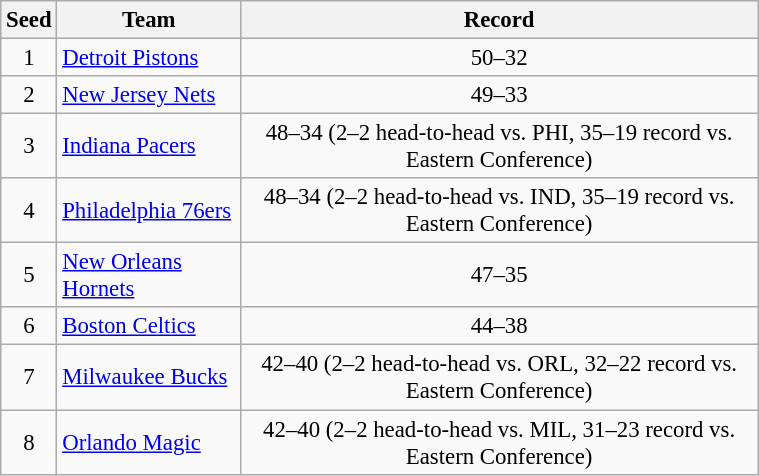<table class=wikitable style="font-size:95%; text-align:center;" width=40%>
<tr>
<th rowspan=1>Seed</th>
<th rowspan=1>Team</th>
<th rowspan=1>Record<br></th>
</tr>
<tr>
<td>1</td>
<td align=left><a href='#'>Detroit Pistons</a></td>
<td>50–32</td>
</tr>
<tr>
<td>2</td>
<td align=left><a href='#'>New Jersey Nets</a></td>
<td>49–33</td>
</tr>
<tr>
<td>3</td>
<td align=left><a href='#'>Indiana Pacers</a></td>
<td>48–34 (2–2 head-to-head vs. PHI, 35–19 record vs. Eastern Conference)</td>
</tr>
<tr>
<td>4</td>
<td align=left><a href='#'>Philadelphia 76ers</a></td>
<td>48–34 (2–2 head-to-head vs. IND, 35–19 record vs. Eastern Conference)</td>
</tr>
<tr>
<td>5</td>
<td align=left><a href='#'>New Orleans Hornets</a></td>
<td>47–35</td>
</tr>
<tr>
<td>6</td>
<td align=left><a href='#'>Boston Celtics</a></td>
<td>44–38</td>
</tr>
<tr>
<td>7</td>
<td align=left><a href='#'>Milwaukee Bucks</a></td>
<td>42–40 (2–2 head-to-head vs. ORL, 32–22 record vs. Eastern Conference)</td>
</tr>
<tr>
<td>8</td>
<td align=left><a href='#'>Orlando Magic</a></td>
<td>42–40 (2–2 head-to-head vs. MIL, 31–23 record vs. Eastern Conference)<br></td>
</tr>
</table>
